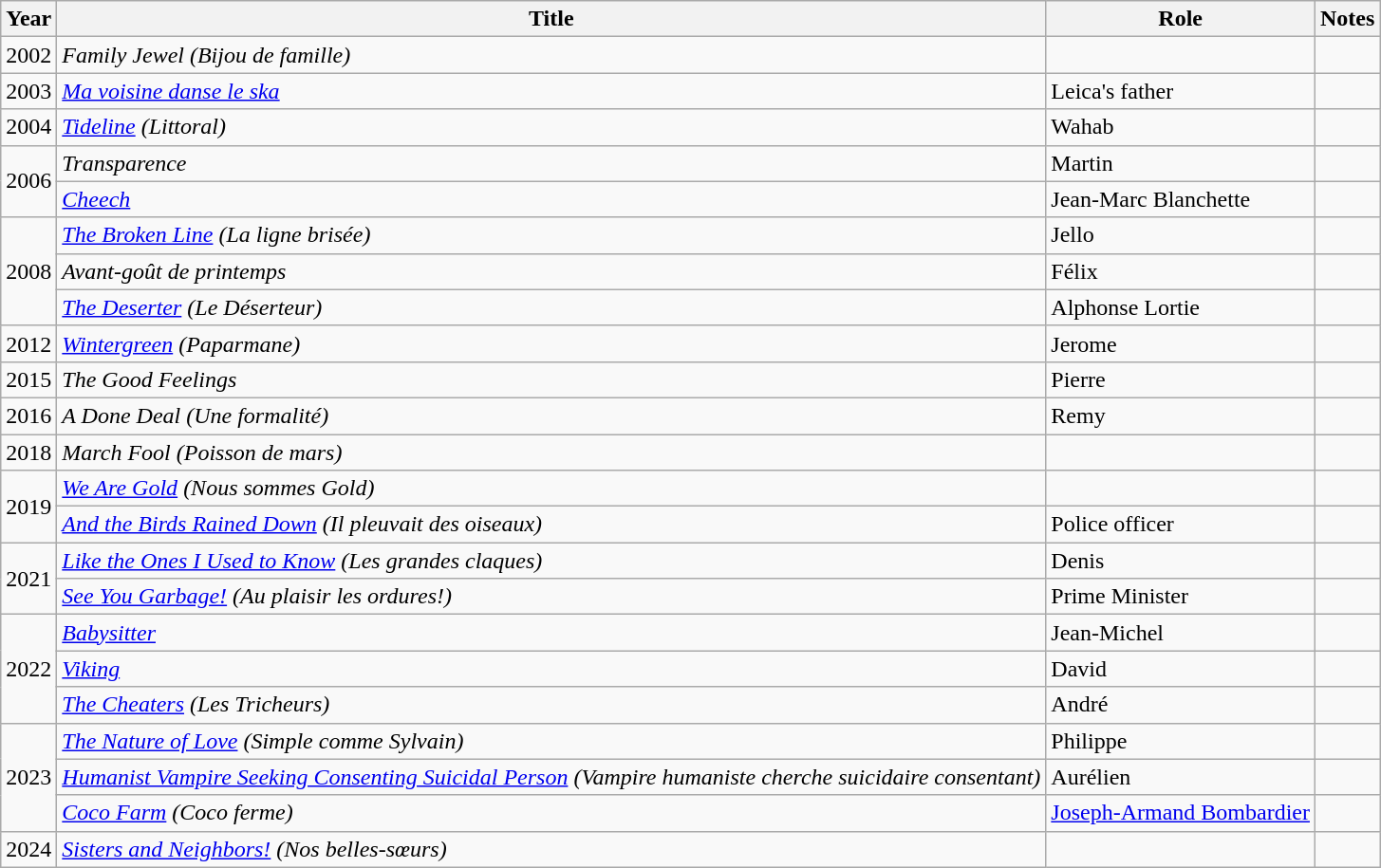<table class="wikitable">
<tr>
<th>Year</th>
<th>Title</th>
<th>Role</th>
<th>Notes</th>
</tr>
<tr>
<td>2002</td>
<td><em>Family Jewel (Bijou de famille)</em></td>
<td></td>
<td></td>
</tr>
<tr>
<td>2003</td>
<td><em><a href='#'>Ma voisine danse le ska</a></em></td>
<td>Leica's father</td>
<td></td>
</tr>
<tr>
<td>2004</td>
<td><em><a href='#'>Tideline</a> (Littoral)</em></td>
<td>Wahab</td>
<td></td>
</tr>
<tr>
<td rowspan=2>2006</td>
<td><em>Transparence</em></td>
<td>Martin</td>
<td></td>
</tr>
<tr>
<td><em><a href='#'>Cheech</a></em></td>
<td>Jean-Marc Blanchette</td>
<td></td>
</tr>
<tr>
<td rowspan=3>2008</td>
<td><em><a href='#'>The Broken Line</a> (La ligne brisée)</em></td>
<td>Jello</td>
<td></td>
</tr>
<tr>
<td><em>Avant-goût de printemps</em></td>
<td>Félix</td>
<td></td>
</tr>
<tr>
<td><em><a href='#'>The Deserter</a> (Le Déserteur)</em></td>
<td>Alphonse Lortie</td>
<td></td>
</tr>
<tr>
<td>2012</td>
<td><em><a href='#'>Wintergreen</a> (Paparmane)</em></td>
<td>Jerome</td>
<td></td>
</tr>
<tr>
<td>2015</td>
<td><em>The Good Feelings</em></td>
<td>Pierre</td>
<td></td>
</tr>
<tr>
<td>2016</td>
<td><em>A Done Deal (Une formalité)</em></td>
<td>Remy</td>
<td></td>
</tr>
<tr>
<td>2018</td>
<td><em>March Fool (Poisson de mars)</em></td>
<td></td>
<td></td>
</tr>
<tr>
<td rowspan=2>2019</td>
<td><em><a href='#'>We Are Gold</a> (Nous sommes Gold)</em></td>
<td></td>
<td></td>
</tr>
<tr>
<td><em><a href='#'>And the Birds Rained Down</a> (Il pleuvait des oiseaux)</em></td>
<td>Police officer</td>
<td></td>
</tr>
<tr>
<td rowspan=2>2021</td>
<td><em><a href='#'>Like the Ones I Used to Know</a> (Les grandes claques)</em></td>
<td>Denis</td>
<td></td>
</tr>
<tr>
<td><em><a href='#'>See You Garbage!</a> (Au plaisir les ordures!)</em></td>
<td>Prime Minister</td>
<td></td>
</tr>
<tr>
<td rowspan=3>2022</td>
<td><em><a href='#'>Babysitter</a></em></td>
<td>Jean-Michel</td>
<td></td>
</tr>
<tr>
<td><em><a href='#'>Viking</a></em></td>
<td>David</td>
<td></td>
</tr>
<tr>
<td><em><a href='#'>The Cheaters</a> (Les Tricheurs)</em></td>
<td>André</td>
<td></td>
</tr>
<tr>
<td rowspan=3>2023</td>
<td><em><a href='#'>The Nature of Love</a> (Simple comme Sylvain)</em></td>
<td>Philippe</td>
<td></td>
</tr>
<tr>
<td><em><a href='#'>Humanist Vampire Seeking Consenting Suicidal Person</a> (Vampire humaniste cherche suicidaire consentant)</em></td>
<td>Aurélien</td>
<td></td>
</tr>
<tr>
<td><em><a href='#'>Coco Farm</a> (Coco ferme)</em></td>
<td><a href='#'>Joseph-Armand Bombardier</a></td>
<td></td>
</tr>
<tr>
<td>2024</td>
<td><em><a href='#'>Sisters and Neighbors!</a> (Nos belles-sœurs)</em></td>
<td></td>
<td></td>
</tr>
</table>
